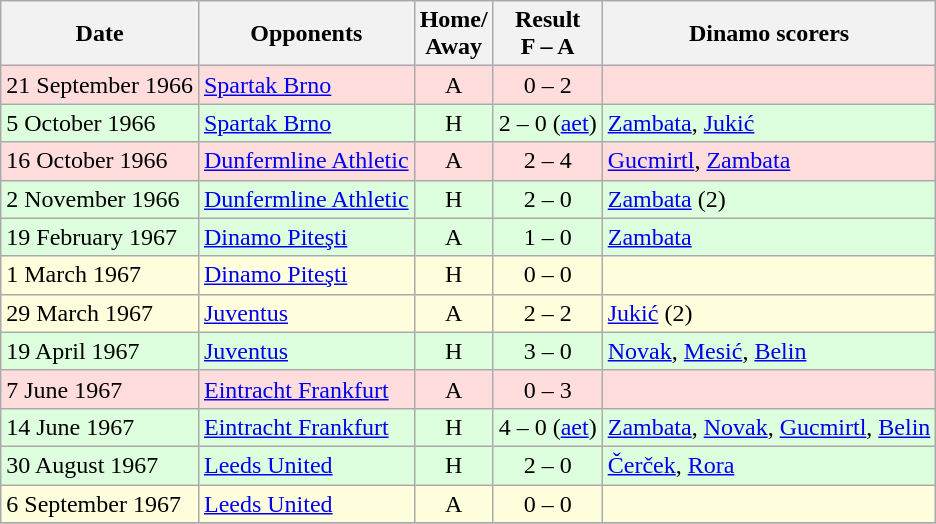<table class="wikitable" style="text-align:left">
<tr>
<th>Date</th>
<th>Opponents</th>
<th>Home/<br>Away</th>
<th>Result<br>F – A</th>
<th>Dinamo scorers</th>
</tr>
<tr bgcolor="#ffdddd">
<td>21 September 1966</td>
<td> <a href='#'>Spartak Brno</a></td>
<td align=center>A</td>
<td align=center>0 – 2</td>
<td></td>
</tr>
<tr bgcolor="#ddffdd">
<td>5 October 1966</td>
<td> <a href='#'>Spartak Brno</a></td>
<td align=center>H</td>
<td align=center>2 – 0 (<a href='#'>aet</a>)</td>
<td><a href='#'>Zambata</a>, <a href='#'>Jukić</a></td>
</tr>
<tr bgcolor="#ffdddd">
<td>16 October 1966</td>
<td> <a href='#'>Dunfermline Athletic</a></td>
<td align=center>A</td>
<td align=center>2 – 4</td>
<td><a href='#'>Gucmirtl</a>, <a href='#'>Zambata</a></td>
</tr>
<tr bgcolor="#ddffdd">
<td>2 November 1966</td>
<td> <a href='#'>Dunfermline Athletic</a></td>
<td align=center>H</td>
<td align=center>2 – 0</td>
<td><a href='#'>Zambata</a> (2)</td>
</tr>
<tr bgcolor="#ddffdd">
<td>19 February 1967</td>
<td> <a href='#'>Dinamo Piteşti</a></td>
<td align=center>A</td>
<td align=center>1 – 0</td>
<td><a href='#'>Zambata</a></td>
</tr>
<tr bgcolor="#ffffdd">
<td>1 March 1967</td>
<td> <a href='#'>Dinamo Piteşti</a></td>
<td align=center>H</td>
<td align=center>0 – 0</td>
<td></td>
</tr>
<tr bgcolor="#ffffdd">
<td>29 March 1967</td>
<td> <a href='#'>Juventus</a></td>
<td align=center>A</td>
<td align=center>2 – 2</td>
<td><a href='#'>Jukić</a> (2)</td>
</tr>
<tr bgcolor="#ddffdd">
<td>19 April 1967</td>
<td> <a href='#'>Juventus</a></td>
<td align=center>H</td>
<td align=center>3 – 0</td>
<td><a href='#'>Novak</a>, <a href='#'>Mesić</a>, <a href='#'>Belin</a></td>
</tr>
<tr bgcolor="#ffdddd">
<td>7 June 1967</td>
<td> <a href='#'>Eintracht Frankfurt</a></td>
<td align=center>A</td>
<td align=center>0 – 3</td>
<td></td>
</tr>
<tr bgcolor="#ddffdd">
<td>14 June 1967</td>
<td> <a href='#'>Eintracht Frankfurt</a></td>
<td align=center>H</td>
<td align=center>4 – 0 (<a href='#'>aet</a>)</td>
<td><a href='#'>Zambata</a>, <a href='#'>Novak</a>, <a href='#'>Gucmirtl</a>, <a href='#'>Belin</a></td>
</tr>
<tr bgcolor="#ddffdd">
<td>30 August 1967</td>
<td> <a href='#'>Leeds United</a></td>
<td align=center>H</td>
<td align=center>2 – 0</td>
<td><a href='#'>Čerček</a>, <a href='#'>Rora</a></td>
</tr>
<tr bgcolor="#ffffdd">
<td>6 September 1967</td>
<td> <a href='#'>Leeds United</a></td>
<td align=center>A</td>
<td align=center>0 – 0</td>
<td></td>
</tr>
<tr>
</tr>
</table>
